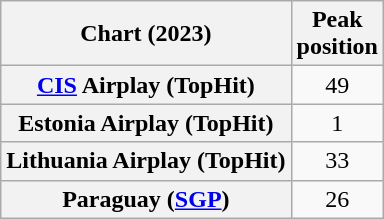<table class="wikitable sortable plainrowheaders" style="text-align:center">
<tr>
<th scope="col">Chart (2023)</th>
<th scope="col">Peak<br>position</th>
</tr>
<tr>
<th scope="row"><a href='#'>CIS</a> Airplay (TopHit)</th>
<td>49</td>
</tr>
<tr>
<th scope="row">Estonia Airplay (TopHit)</th>
<td>1</td>
</tr>
<tr>
<th scope="row">Lithuania Airplay (TopHit)</th>
<td>33</td>
</tr>
<tr>
<th scope="row">Paraguay (<a href='#'>SGP</a>)</th>
<td>26</td>
</tr>
</table>
